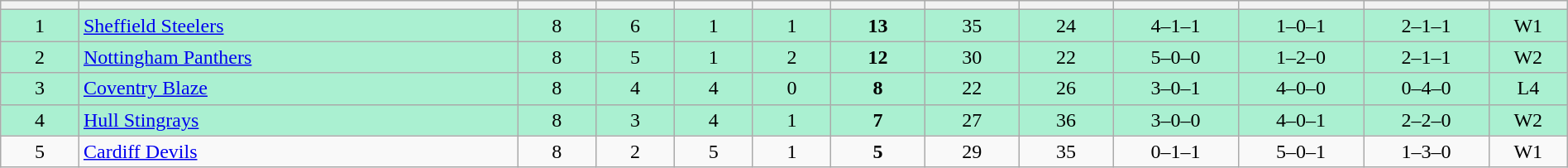<table class="wikitable" style="width: 100%">
<tr>
<th width="5%"></th>
<th width="28%"></th>
<th width="5%"></th>
<th width="5%"></th>
<th width="5%"></th>
<th width="5%"></th>
<th width="6%"></th>
<th width="6%"></th>
<th width="6%"></th>
<th width="8%"></th>
<th width="8%"></th>
<th width="8%"></th>
<th width="5%"></th>
</tr>
<tr align=center bgcolor="#aaf0d1">
<td>1</td>
<td align=left><a href='#'>Sheffield Steelers</a></td>
<td>8</td>
<td>6</td>
<td>1</td>
<td>1</td>
<td><strong>13</strong></td>
<td>35</td>
<td>24</td>
<td>4–1–1</td>
<td>1–0–1</td>
<td>2–1–1</td>
<td>W1</td>
</tr>
<tr align=center bgcolor="#aaf0d1">
<td>2</td>
<td align=left><a href='#'>Nottingham Panthers</a></td>
<td>8</td>
<td>5</td>
<td>1</td>
<td>2</td>
<td><strong>12</strong></td>
<td>30</td>
<td>22</td>
<td>5–0–0</td>
<td>1–2–0</td>
<td>2–1–1</td>
<td>W2</td>
</tr>
<tr align=center bgcolor="#aaf0d1">
<td>3</td>
<td align=left><a href='#'>Coventry Blaze</a></td>
<td>8</td>
<td>4</td>
<td>4</td>
<td>0</td>
<td><strong>8</strong></td>
<td>22</td>
<td>26</td>
<td>3–0–1</td>
<td>4–0–0</td>
<td>0–4–0</td>
<td>L4</td>
</tr>
<tr align=center bgcolor="#aaf0d1">
<td>4</td>
<td align=left><a href='#'>Hull Stingrays</a></td>
<td>8</td>
<td>3</td>
<td>4</td>
<td>1</td>
<td><strong>7</strong></td>
<td>27</td>
<td>36</td>
<td>3–0–0</td>
<td>4–0–1</td>
<td>2–2–0</td>
<td>W2</td>
</tr>
<tr align=center>
<td>5</td>
<td align=left><a href='#'>Cardiff Devils</a></td>
<td>8</td>
<td>2</td>
<td>5</td>
<td>1</td>
<td><strong>5</strong></td>
<td>29</td>
<td>35</td>
<td>0–1–1</td>
<td>5–0–1</td>
<td>1–3–0</td>
<td>W1</td>
</tr>
</table>
